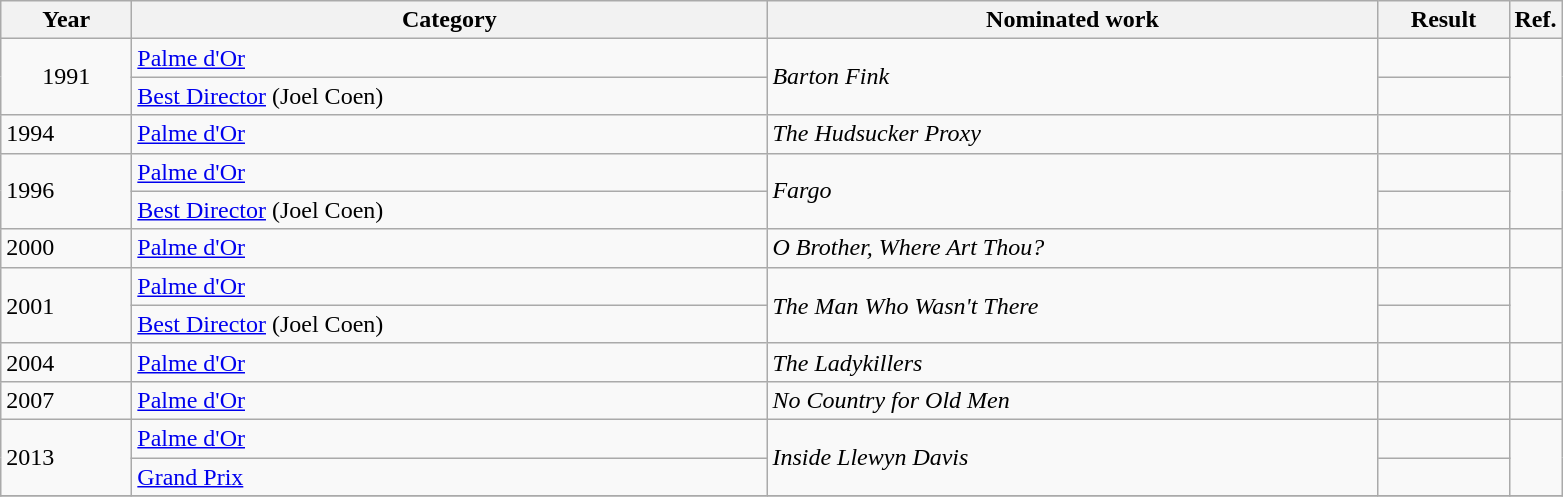<table class="wikitable unsortable">
<tr>
<th scope="col" style="width:5em;">Year</th>
<th scope="col" style="width:26em;">Category</th>
<th scope="col" style="width:25em;">Nominated work</th>
<th scope="col" style="width:5em;">Result</th>
<th class=unsortable>Ref.</th>
</tr>
<tr>
<td style="text-align:center;", rowspan=2>1991</td>
<td><a href='#'>Palme d'Or</a></td>
<td rowspan=2><em>Barton Fink</em></td>
<td></td>
<td rowspan=2></td>
</tr>
<tr>
<td><a href='#'>Best Director</a> (Joel Coen)</td>
<td></td>
</tr>
<tr>
<td>1994</td>
<td><a href='#'>Palme d'Or</a></td>
<td><em>The Hudsucker Proxy</em></td>
<td></td>
</tr>
<tr>
<td rowspan=2>1996</td>
<td><a href='#'>Palme d'Or</a></td>
<td rowspan=2><em>Fargo</em></td>
<td></td>
<td rowspan=2></td>
</tr>
<tr>
<td><a href='#'>Best Director</a> (Joel Coen)</td>
<td></td>
</tr>
<tr>
<td>2000</td>
<td><a href='#'>Palme d'Or</a></td>
<td><em>O Brother, Where Art Thou?</em></td>
<td></td>
<td></td>
</tr>
<tr>
<td rowspan=2>2001</td>
<td><a href='#'>Palme d'Or</a></td>
<td rowspan=2><em>The Man Who Wasn't There</em></td>
<td></td>
<td rowspan=2></td>
</tr>
<tr>
<td><a href='#'>Best Director</a> (Joel Coen)</td>
<td></td>
</tr>
<tr>
<td>2004</td>
<td><a href='#'>Palme d'Or</a></td>
<td><em>The Ladykillers</em></td>
<td></td>
<td></td>
</tr>
<tr>
<td>2007</td>
<td><a href='#'>Palme d'Or</a></td>
<td><em>No Country for Old Men</em></td>
<td></td>
<td></td>
</tr>
<tr>
<td rowspan=2>2013</td>
<td><a href='#'>Palme d'Or</a></td>
<td rowspan=2><em>Inside Llewyn Davis</em></td>
<td></td>
<td rowspan=2></td>
</tr>
<tr>
<td><a href='#'>Grand Prix</a></td>
<td></td>
</tr>
<tr>
</tr>
</table>
